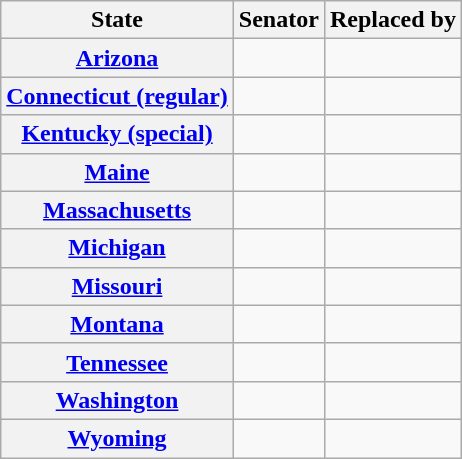<table class="wikitable sortable plainrowheaders">
<tr>
<th scope="col">State</th>
<th scope="col">Senator</th>
<th scope="col">Replaced by</th>
</tr>
<tr>
<th><a href='#'>Arizona</a></th>
<td></td>
<td></td>
</tr>
<tr>
<th><a href='#'>Connecticut (regular)</a></th>
<td></td>
<td></td>
</tr>
<tr>
<th><a href='#'>Kentucky (special)</a></th>
<td></td>
<td></td>
</tr>
<tr>
<th><a href='#'>Maine</a></th>
<td></td>
<td></td>
</tr>
<tr>
<th><a href='#'>Massachusetts</a></th>
<td></td>
<td></td>
</tr>
<tr>
<th><a href='#'>Michigan</a></th>
<td></td>
<td></td>
</tr>
<tr>
<th><a href='#'>Missouri</a></th>
<td></td>
<td></td>
</tr>
<tr>
<th><a href='#'>Montana</a></th>
<td></td>
<td></td>
</tr>
<tr>
<th><a href='#'>Tennessee</a></th>
<td></td>
<td></td>
</tr>
<tr>
<th><a href='#'>Washington</a></th>
<td></td>
<td></td>
</tr>
<tr>
<th><a href='#'>Wyoming</a></th>
<td></td>
<td></td>
</tr>
</table>
